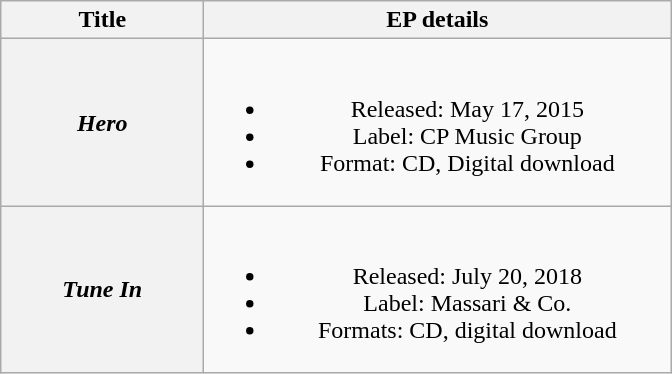<table class="wikitable plainrowheaders" style="text-align:center;">
<tr>
<th style="width: 8em;">Title</th>
<th style="width: 19em;">EP details</th>
</tr>
<tr>
<th scope="row"><em>Hero</em></th>
<td><br><ul><li>Released: May 17, 2015</li><li>Label: CP Music Group</li><li>Format: CD, Digital download</li></ul></td>
</tr>
<tr>
<th scope="row"><em>Tune In</em></th>
<td><br><ul><li>Released: July 20, 2018</li><li>Label: Massari & Co.</li><li>Formats: CD, digital download</li></ul></td>
</tr>
</table>
